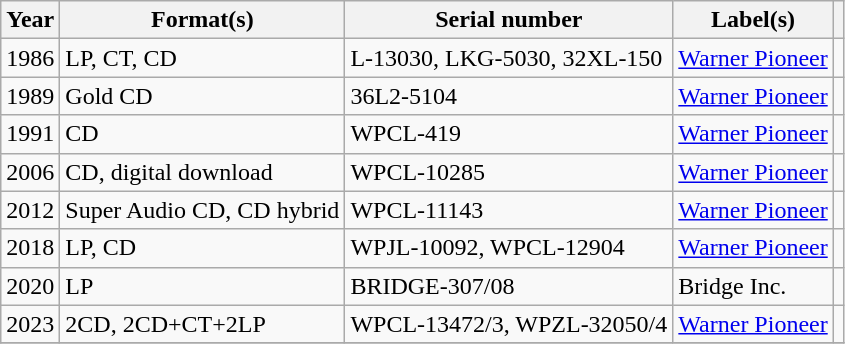<table class="wikitable sortable plainrowheaders">
<tr>
<th scope="col">Year</th>
<th scope="col">Format(s)</th>
<th scope="col">Serial number</th>
<th scope="col">Label(s)</th>
<th scope="col"></th>
</tr>
<tr>
<td>1986</td>
<td>LP, CT, CD</td>
<td>L-13030, LKG-5030, 32XL-150</td>
<td><a href='#'>Warner Pioneer</a></td>
<td></td>
</tr>
<tr>
<td>1989</td>
<td>Gold CD</td>
<td>36L2-5104</td>
<td><a href='#'>Warner Pioneer</a></td>
<td></td>
</tr>
<tr>
<td>1991</td>
<td>CD</td>
<td>WPCL-419</td>
<td><a href='#'>Warner Pioneer</a></td>
<td></td>
</tr>
<tr>
<td>2006</td>
<td>CD, digital download</td>
<td>WPCL-10285</td>
<td><a href='#'>Warner Pioneer</a></td>
<td></td>
</tr>
<tr>
<td>2012</td>
<td>Super Audio CD, CD hybrid</td>
<td>WPCL-11143</td>
<td><a href='#'>Warner Pioneer</a></td>
<td></td>
</tr>
<tr>
<td>2018</td>
<td>LP, CD</td>
<td>WPJL-10092, WPCL-12904</td>
<td><a href='#'>Warner Pioneer</a></td>
<td></td>
</tr>
<tr>
<td>2020</td>
<td>LP</td>
<td>BRIDGE-307/08</td>
<td>Bridge Inc.</td>
<td></td>
</tr>
<tr>
<td>2023</td>
<td>2CD, 2CD+CT+2LP</td>
<td>WPCL-13472/3, WPZL-32050/4</td>
<td><a href='#'>Warner Pioneer</a></td>
<td></td>
</tr>
<tr>
</tr>
</table>
